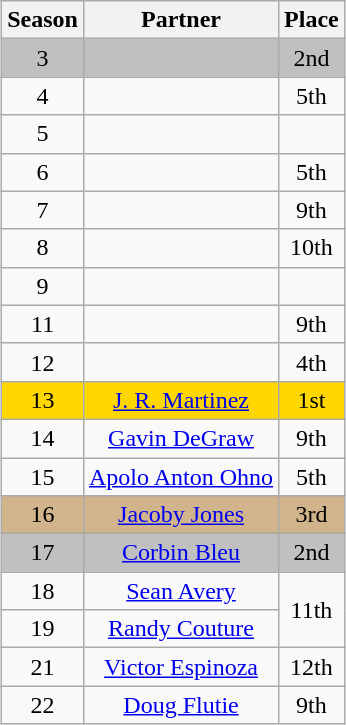<table class="wikitable sortable" style="margin:auto; text-align:center;">
<tr>
<th>Season</th>
<th>Partner</th>
<th>Place</th>
</tr>
<tr bgcolor="silver">
<td>3</td>
<td></td>
<td>2nd</td>
</tr>
<tr>
<td>4</td>
<td></td>
<td>5th</td>
</tr>
<tr>
<td>5</td>
<td></td>
<td></td>
</tr>
<tr>
<td>6</td>
<td></td>
<td>5th</td>
</tr>
<tr>
<td>7</td>
<td></td>
<td>9th</td>
</tr>
<tr>
<td>8</td>
<td></td>
<td>10th</td>
</tr>
<tr>
<td>9</td>
<td></td>
<td></td>
</tr>
<tr>
<td>11</td>
<td></td>
<td>9th</td>
</tr>
<tr>
<td>12</td>
<td></td>
<td>4th</td>
</tr>
<tr bgcolor="gold">
<td>13</td>
<td><a href='#'>J. R. Martinez</a></td>
<td>1st</td>
</tr>
<tr>
<td>14</td>
<td><a href='#'>Gavin DeGraw</a></td>
<td>9th</td>
</tr>
<tr>
<td>15</td>
<td><a href='#'>Apolo Anton Ohno</a></td>
<td>5th</td>
</tr>
<tr bgcolor="tan">
<td>16</td>
<td><a href='#'>Jacoby Jones</a></td>
<td>3rd</td>
</tr>
<tr bgcolor="silver">
<td>17</td>
<td><a href='#'>Corbin Bleu</a></td>
<td>2nd</td>
</tr>
<tr>
<td>18</td>
<td><a href='#'>Sean Avery</a></td>
<td rowspan="2">11th</td>
</tr>
<tr>
<td>19</td>
<td><a href='#'>Randy Couture</a></td>
</tr>
<tr>
<td>21</td>
<td><a href='#'>Victor Espinoza</a></td>
<td>12th</td>
</tr>
<tr>
<td>22</td>
<td><a href='#'>Doug Flutie</a></td>
<td>9th</td>
</tr>
</table>
